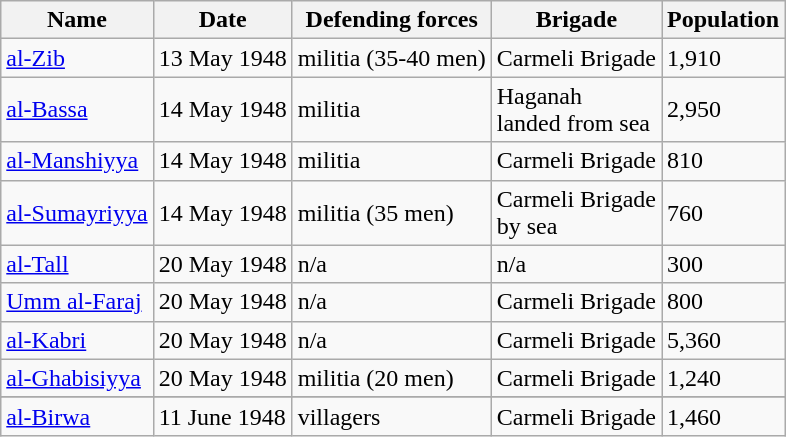<table class="wikitable">
<tr>
<th>Name</th>
<th>Date</th>
<th>Defending forces</th>
<th>Brigade</th>
<th>Population</th>
</tr>
<tr>
<td><a href='#'>al-Zib</a></td>
<td>13 May 1948</td>
<td>militia (35-40 men)</td>
<td>Carmeli Brigade</td>
<td>1,910</td>
</tr>
<tr>
<td><a href='#'>al-Bassa</a></td>
<td>14 May 1948</td>
<td>militia</td>
<td>Haganah <br>landed from sea</td>
<td>2,950</td>
</tr>
<tr>
<td><a href='#'>al-Manshiyya</a></td>
<td>14 May 1948</td>
<td>militia</td>
<td>Carmeli Brigade</td>
<td>810</td>
</tr>
<tr>
<td><a href='#'>al-Sumayriyya</a></td>
<td>14 May 1948</td>
<td>militia (35 men)</td>
<td>Carmeli Brigade<br>by sea</td>
<td>760</td>
</tr>
<tr>
<td><a href='#'>al-Tall</a></td>
<td>20 May 1948</td>
<td>n/a</td>
<td>n/a</td>
<td>300</td>
</tr>
<tr>
<td><a href='#'>Umm al-Faraj</a></td>
<td>20 May 1948</td>
<td>n/a</td>
<td>Carmeli Brigade</td>
<td>800</td>
</tr>
<tr>
<td><a href='#'>al-Kabri</a></td>
<td>20 May 1948</td>
<td>n/a</td>
<td>Carmeli Brigade</td>
<td>5,360</td>
</tr>
<tr>
<td><a href='#'>al-Ghabisiyya</a></td>
<td>20 May 1948</td>
<td>militia (20 men)</td>
<td>Carmeli Brigade</td>
<td>1,240</td>
</tr>
<tr>
</tr>
<tr>
<td><a href='#'>al-Birwa</a></td>
<td>11 June 1948</td>
<td>villagers</td>
<td>Carmeli Brigade</td>
<td>1,460</td>
</tr>
</table>
